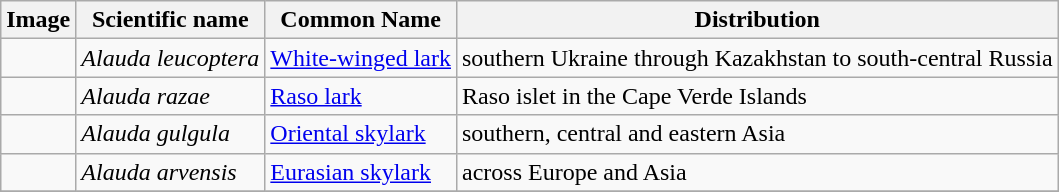<table class="wikitable">
<tr>
<th>Image</th>
<th>Scientific name</th>
<th>Common Name</th>
<th>Distribution</th>
</tr>
<tr>
<td></td>
<td><em>Alauda leucoptera</em></td>
<td><a href='#'>White-winged lark</a></td>
<td>southern Ukraine through Kazakhstan to south-central Russia</td>
</tr>
<tr>
<td></td>
<td><em>Alauda razae</em></td>
<td><a href='#'>Raso lark</a></td>
<td>Raso islet in the Cape Verde Islands</td>
</tr>
<tr>
<td></td>
<td><em>Alauda gulgula</em></td>
<td><a href='#'>Oriental skylark</a></td>
<td>southern, central and eastern Asia</td>
</tr>
<tr>
<td></td>
<td><em>Alauda arvensis</em></td>
<td><a href='#'>Eurasian skylark</a></td>
<td>across Europe and Asia</td>
</tr>
<tr>
</tr>
</table>
